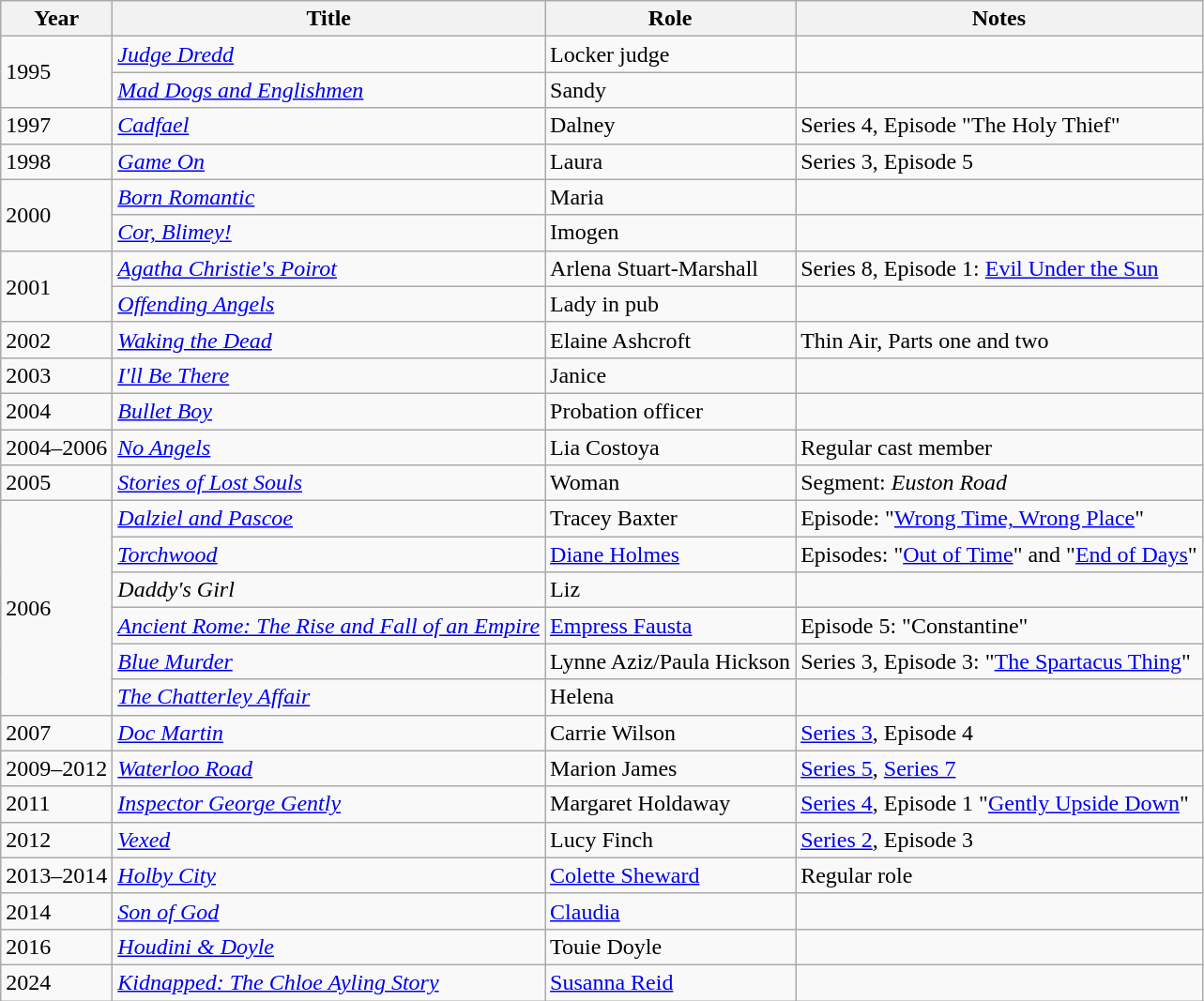<table class="wikitable">
<tr>
<th>Year</th>
<th>Title</th>
<th>Role</th>
<th>Notes</th>
</tr>
<tr>
<td rowspan="2">1995</td>
<td><em><a href='#'>Judge Dredd</a></em></td>
<td>Locker judge</td>
<td></td>
</tr>
<tr>
<td><em><a href='#'>Mad Dogs and Englishmen</a></em></td>
<td>Sandy</td>
<td></td>
</tr>
<tr>
<td>1997</td>
<td><em><a href='#'>Cadfael</a></em></td>
<td>Dalney</td>
<td>Series 4, Episode "The Holy Thief"</td>
</tr>
<tr>
<td>1998</td>
<td><em><a href='#'>Game On</a></em></td>
<td>Laura</td>
<td>Series 3, Episode 5</td>
</tr>
<tr>
<td rowspan=2>2000</td>
<td><em><a href='#'>Born Romantic</a></em></td>
<td>Maria</td>
<td></td>
</tr>
<tr>
<td><em><a href='#'>Cor, Blimey!</a></em></td>
<td>Imogen</td>
<td></td>
</tr>
<tr>
<td rowspan=2>2001</td>
<td><em><a href='#'>Agatha Christie's Poirot</a></em></td>
<td>Arlena Stuart-Marshall</td>
<td>Series 8, Episode 1: <a href='#'>Evil Under the Sun</a></td>
</tr>
<tr>
<td><em><a href='#'>Offending Angels</a></em></td>
<td>Lady in pub</td>
<td></td>
</tr>
<tr>
<td>2002</td>
<td><em><a href='#'>Waking the Dead</a></em></td>
<td>Elaine Ashcroft</td>
<td>Thin Air, Parts one and two</td>
</tr>
<tr>
<td>2003</td>
<td><em><a href='#'>I'll Be There</a></em></td>
<td>Janice</td>
<td></td>
</tr>
<tr>
<td>2004</td>
<td><em><a href='#'>Bullet Boy</a></em></td>
<td>Probation officer</td>
<td></td>
</tr>
<tr>
<td>2004–2006</td>
<td><em><a href='#'>No Angels</a></em></td>
<td>Lia Costoya</td>
<td>Regular cast member</td>
</tr>
<tr>
<td>2005</td>
<td><em><a href='#'>Stories of Lost Souls</a></em></td>
<td>Woman</td>
<td>Segment: <em>Euston Road</em></td>
</tr>
<tr>
<td rowspan=6>2006</td>
<td><em><a href='#'>Dalziel and Pascoe</a></em></td>
<td>Tracey Baxter</td>
<td>Episode: "<a href='#'>Wrong Time, Wrong Place</a>"</td>
</tr>
<tr>
<td><em><a href='#'>Torchwood</a></em></td>
<td><a href='#'>Diane Holmes</a></td>
<td>Episodes: "<a href='#'>Out of Time</a>" and "<a href='#'>End of Days</a>"</td>
</tr>
<tr>
<td><em>Daddy's Girl</em></td>
<td>Liz</td>
<td></td>
</tr>
<tr>
<td><em><a href='#'>Ancient Rome: The Rise and Fall of an Empire</a></em></td>
<td><a href='#'>Empress Fausta</a></td>
<td>Episode 5: "Constantine"</td>
</tr>
<tr>
<td><em><a href='#'>Blue Murder</a></em></td>
<td>Lynne Aziz/Paula Hickson</td>
<td>Series 3, Episode 3: "<a href='#'>The Spartacus Thing</a>"</td>
</tr>
<tr>
<td><em><a href='#'>The Chatterley Affair</a></em></td>
<td>Helena</td>
<td></td>
</tr>
<tr>
<td>2007</td>
<td><em><a href='#'>Doc Martin</a></em></td>
<td>Carrie Wilson</td>
<td><a href='#'>Series 3</a>, Episode 4</td>
</tr>
<tr>
<td>2009–2012</td>
<td><em><a href='#'>Waterloo Road</a></em></td>
<td>Marion James</td>
<td><a href='#'>Series 5</a>, <a href='#'>Series 7</a></td>
</tr>
<tr>
<td>2011</td>
<td><em><a href='#'>Inspector George Gently</a></em></td>
<td>Margaret Holdaway</td>
<td><a href='#'>Series 4</a>, Episode 1 "<a href='#'>Gently Upside Down</a>"</td>
</tr>
<tr>
<td>2012</td>
<td><em><a href='#'>Vexed</a></em></td>
<td>Lucy Finch</td>
<td><a href='#'>Series 2</a>, Episode 3</td>
</tr>
<tr>
<td>2013–2014</td>
<td><em><a href='#'>Holby City</a></em></td>
<td><a href='#'>Colette Sheward</a></td>
<td>Regular role</td>
</tr>
<tr>
<td>2014</td>
<td><em><a href='#'>Son of God</a></em></td>
<td><a href='#'>Claudia</a></td>
</tr>
<tr>
<td>2016</td>
<td><em><a href='#'>Houdini & Doyle</a></em></td>
<td>Touie Doyle</td>
<td></td>
</tr>
<tr>
<td>2024</td>
<td><em><a href='#'>Kidnapped: The Chloe Ayling Story</a></em></td>
<td><a href='#'>Susanna Reid</a></td>
<td></td>
</tr>
</table>
